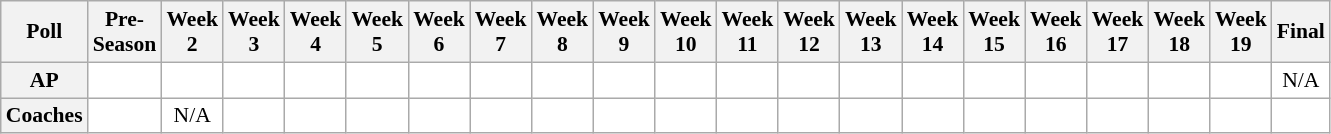<table class="wikitable" style="white-space:nowrap;font-size:90%">
<tr>
<th>Poll</th>
<th>Pre-<br>Season</th>
<th>Week<br>2</th>
<th>Week<br>3</th>
<th>Week<br>4</th>
<th>Week<br>5</th>
<th>Week<br>6</th>
<th>Week<br>7</th>
<th>Week<br>8</th>
<th>Week<br>9</th>
<th>Week<br>10</th>
<th>Week<br>11</th>
<th>Week<br>12</th>
<th>Week<br>13</th>
<th>Week<br>14</th>
<th>Week<br>15</th>
<th>Week<br>16</th>
<th>Week<br>17</th>
<th>Week<br>18</th>
<th>Week<br>19</th>
<th>Final</th>
</tr>
<tr style="text-align:center;">
<th>AP</th>
<td style="background:#FFF;"></td>
<td style="background:#FFF;"></td>
<td style="background:#FFF;"></td>
<td style="background:#FFF;"></td>
<td style="background:#FFF;"></td>
<td style="background:#FFF;"></td>
<td style="background:#FFF;"></td>
<td style="background:#FFF;"></td>
<td style="background:#FFF;"></td>
<td style="background:#FFF;"></td>
<td style="background:#FFF;"></td>
<td style="background:#FFF;"></td>
<td style="background:#FFF;"></td>
<td style="background:#FFF;"></td>
<td style="background:#FFF;"></td>
<td style="background:#FFF;"></td>
<td style="background:#FFF;"></td>
<td style="background:#FFF;"></td>
<td style="background:#FFF;"></td>
<td style="background:#FFF;">N/A</td>
</tr>
<tr style="text-align:center;">
<th>Coaches</th>
<td style="background:#FFF;"></td>
<td style="background:#FFF;">N/A</td>
<td style="background:#FFF;"></td>
<td style="background:#FFF;"></td>
<td style="background:#FFF;"></td>
<td style="background:#FFF;"></td>
<td style="background:#FFF;"></td>
<td style="background:#FFF;"></td>
<td style="background:#FFF;"></td>
<td style="background:#FFF;"></td>
<td style="background:#FFF;"></td>
<td style="background:#FFF;"></td>
<td style="background:#FFF;"></td>
<td style="background:#FFF;"></td>
<td style="background:#FFF;"></td>
<td style="background:#FFF;"></td>
<td style="background:#FFF;"></td>
<td style="background:#FFF;"></td>
<td style="background:#FFF;"></td>
<td style="background:#FFF;"></td>
</tr>
</table>
